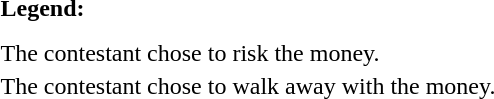<table class="toccolours" style="font-size:100%; white-space:nowrap;">
<tr>
<td><strong>Legend:</strong></td>
<td>      </td>
</tr>
<tr>
<td></td>
</tr>
<tr>
<td></td>
</tr>
<tr>
<td> The contestant chose to risk the money.</td>
</tr>
<tr>
<td> The contestant chose to walk away with the money.</td>
</tr>
</table>
